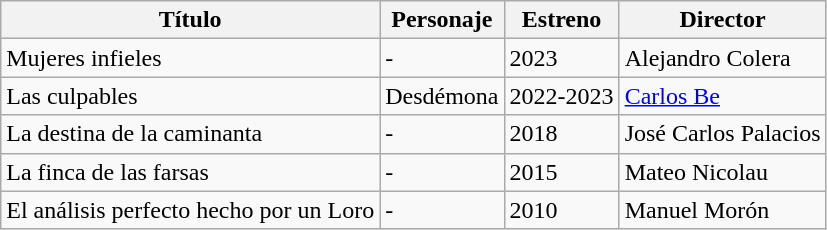<table class="wikitable">
<tr>
<th>Título</th>
<th>Personaje</th>
<th>Estreno</th>
<th>Director</th>
</tr>
<tr>
<td>Mujeres infieles</td>
<td>-</td>
<td>2023</td>
<td>Alejandro Colera</td>
</tr>
<tr>
<td>Las culpables</td>
<td>Desdémona</td>
<td>2022-2023</td>
<td><a href='#'>Carlos Be</a></td>
</tr>
<tr>
<td>La destina de la caminanta</td>
<td>-</td>
<td>2018</td>
<td>José Carlos Palacios</td>
</tr>
<tr>
<td>La finca de las farsas</td>
<td>-</td>
<td>2015</td>
<td>Mateo Nicolau</td>
</tr>
<tr>
<td>El análisis perfecto hecho por un Loro</td>
<td>-</td>
<td>2010</td>
<td>Manuel Morón</td>
</tr>
</table>
